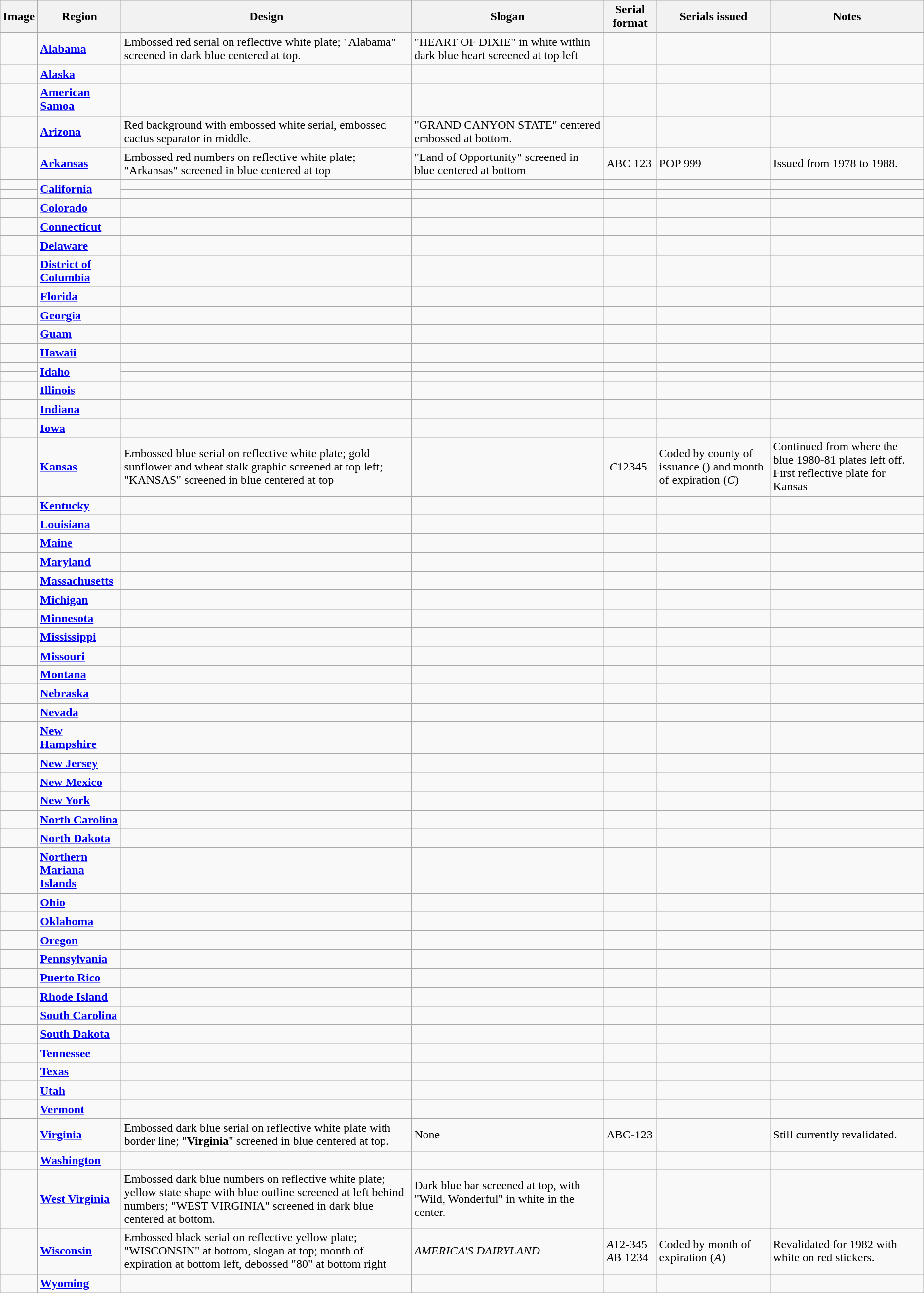<table class="wikitable">
<tr>
<th>Image</th>
<th>Region</th>
<th>Design</th>
<th>Slogan</th>
<th>Serial format</th>
<th>Serials issued</th>
<th>Notes</th>
</tr>
<tr>
<td></td>
<td><strong><a href='#'>Alabama</a></strong></td>
<td>Embossed red serial on reflective white plate; "Alabama" screened in dark blue centered at top.</td>
<td>"HEART OF DIXIE" in white within dark blue heart screened at top left</td>
<td></td>
<td></td>
<td></td>
</tr>
<tr>
<td></td>
<td><strong><a href='#'>Alaska</a></strong></td>
<td></td>
<td></td>
<td></td>
<td></td>
<td></td>
</tr>
<tr>
<td></td>
<td><strong><a href='#'>American Samoa</a></strong></td>
<td></td>
<td></td>
<td></td>
<td></td>
<td></td>
</tr>
<tr>
<td></td>
<td><strong><a href='#'>Arizona</a></strong></td>
<td>Red background with embossed white serial, embossed cactus separator in middle.</td>
<td>"GRAND CANYON STATE" centered embossed at bottom.</td>
<td></td>
<td></td>
<td></td>
</tr>
<tr>
<td></td>
<td><strong><a href='#'>Arkansas</a></strong></td>
<td>Embossed red numbers on reflective white plate; "Arkansas" screened in blue centered at top</td>
<td>"Land of Opportunity" screened in blue centered at bottom</td>
<td>ABC 123</td>
<td> POP 999</td>
<td>Issued from 1978 to 1988.</td>
</tr>
<tr>
<td></td>
<td rowspan=2><strong><a href='#'>California</a></strong></td>
<td></td>
<td></td>
<td></td>
<td></td>
<td></td>
</tr>
<tr>
<td></td>
<td></td>
<td></td>
<td></td>
<td></td>
<td></td>
</tr>
<tr>
<td></td>
<td><strong><a href='#'>Colorado</a></strong></td>
<td></td>
<td></td>
<td></td>
<td></td>
<td></td>
</tr>
<tr>
<td></td>
<td><strong><a href='#'>Connecticut</a></strong></td>
<td></td>
<td></td>
<td></td>
<td></td>
<td></td>
</tr>
<tr>
<td></td>
<td><strong><a href='#'>Delaware</a></strong></td>
<td></td>
<td></td>
<td></td>
<td></td>
<td></td>
</tr>
<tr>
<td></td>
<td><strong><a href='#'>District of<br>Columbia</a></strong></td>
<td></td>
<td></td>
<td></td>
<td></td>
<td></td>
</tr>
<tr>
<td></td>
<td><strong><a href='#'>Florida</a></strong></td>
<td></td>
<td></td>
<td></td>
<td></td>
<td></td>
</tr>
<tr>
<td></td>
<td><strong><a href='#'>Georgia</a></strong></td>
<td></td>
<td></td>
<td></td>
<td></td>
<td></td>
</tr>
<tr>
<td></td>
<td><strong><a href='#'>Guam</a></strong></td>
<td></td>
<td></td>
<td></td>
<td></td>
<td></td>
</tr>
<tr>
<td></td>
<td><strong><a href='#'>Hawaii</a></strong></td>
<td></td>
<td></td>
<td></td>
<td></td>
<td></td>
</tr>
<tr>
<td></td>
<td rowspan=2><strong><a href='#'>Idaho</a></strong></td>
<td></td>
<td></td>
<td></td>
<td></td>
<td></td>
</tr>
<tr>
<td></td>
<td></td>
<td></td>
<td></td>
<td></td>
<td></td>
</tr>
<tr>
<td></td>
<td><strong><a href='#'>Illinois</a></strong></td>
<td></td>
<td></td>
<td></td>
<td></td>
<td></td>
</tr>
<tr>
<td></td>
<td><strong><a href='#'>Indiana</a></strong></td>
<td></td>
<td></td>
<td></td>
<td></td>
<td></td>
</tr>
<tr>
<td></td>
<td><strong><a href='#'>Iowa</a></strong></td>
<td></td>
<td></td>
<td></td>
<td></td>
<td></td>
</tr>
<tr>
<td></td>
<td><strong><a href='#'>Kansas</a></strong></td>
<td>Embossed blue serial on reflective white plate; gold sunflower and wheat stalk graphic screened at top left; "KANSAS" screened in blue centered at top</td>
<td></td>
<td> <em>C</em>12345</td>
<td>Coded by county of issuance () and month of expiration (<em>C</em>)</td>
<td>Continued from where the blue 1980-81 plates left off. First reflective plate for Kansas</td>
</tr>
<tr>
<td></td>
<td><strong><a href='#'>Kentucky</a></strong></td>
<td></td>
<td></td>
<td></td>
<td></td>
<td></td>
</tr>
<tr>
<td></td>
<td><strong><a href='#'>Louisiana</a></strong></td>
<td></td>
<td></td>
<td></td>
<td></td>
<td></td>
</tr>
<tr>
<td></td>
<td><strong><a href='#'>Maine</a></strong></td>
<td></td>
<td></td>
<td></td>
<td></td>
<td></td>
</tr>
<tr>
<td></td>
<td><strong><a href='#'>Maryland</a></strong></td>
<td></td>
<td></td>
<td></td>
<td></td>
<td></td>
</tr>
<tr>
<td></td>
<td><strong><a href='#'>Massachusetts</a></strong></td>
<td></td>
<td></td>
<td></td>
<td></td>
<td></td>
</tr>
<tr>
<td></td>
<td><strong><a href='#'>Michigan</a></strong></td>
<td></td>
<td></td>
<td></td>
<td></td>
<td></td>
</tr>
<tr>
<td></td>
<td><strong><a href='#'>Minnesota</a></strong></td>
<td></td>
<td></td>
<td></td>
<td></td>
<td></td>
</tr>
<tr>
<td></td>
<td><strong><a href='#'>Mississippi</a></strong></td>
<td></td>
<td></td>
<td></td>
<td></td>
<td></td>
</tr>
<tr>
<td></td>
<td><strong><a href='#'>Missouri</a></strong></td>
<td></td>
<td></td>
<td></td>
<td></td>
<td></td>
</tr>
<tr>
<td></td>
<td><strong><a href='#'>Montana</a></strong></td>
<td></td>
<td></td>
<td></td>
<td></td>
<td></td>
</tr>
<tr>
<td></td>
<td><strong><a href='#'>Nebraska</a></strong></td>
<td></td>
<td></td>
<td></td>
<td></td>
<td></td>
</tr>
<tr>
<td></td>
<td><strong><a href='#'>Nevada</a></strong></td>
<td></td>
<td></td>
<td></td>
<td></td>
<td></td>
</tr>
<tr>
<td></td>
<td><strong><a href='#'>New Hampshire</a></strong></td>
<td></td>
<td></td>
<td></td>
<td></td>
<td></td>
</tr>
<tr>
<td></td>
<td><strong><a href='#'>New Jersey</a></strong></td>
<td></td>
<td></td>
<td></td>
<td></td>
<td></td>
</tr>
<tr>
<td></td>
<td><strong><a href='#'>New Mexico</a></strong></td>
<td></td>
<td></td>
<td></td>
<td></td>
<td></td>
</tr>
<tr>
<td></td>
<td><strong><a href='#'>New York</a></strong></td>
<td></td>
<td></td>
<td></td>
<td></td>
<td></td>
</tr>
<tr>
<td></td>
<td><strong><a href='#'>North Carolina</a></strong></td>
<td></td>
<td></td>
<td></td>
<td></td>
<td></td>
</tr>
<tr>
<td></td>
<td><strong><a href='#'>North Dakota</a></strong></td>
<td></td>
<td></td>
<td></td>
<td></td>
<td></td>
</tr>
<tr>
<td></td>
<td><strong><a href='#'>Northern Mariana<br> Islands</a></strong></td>
<td></td>
<td></td>
<td></td>
<td></td>
<td></td>
</tr>
<tr>
<td></td>
<td><strong><a href='#'>Ohio</a></strong></td>
<td></td>
<td></td>
<td></td>
<td></td>
<td></td>
</tr>
<tr>
<td></td>
<td><strong><a href='#'>Oklahoma</a></strong></td>
<td></td>
<td></td>
<td></td>
<td></td>
<td></td>
</tr>
<tr>
<td></td>
<td><strong><a href='#'>Oregon</a></strong></td>
<td></td>
<td></td>
<td></td>
<td></td>
<td></td>
</tr>
<tr>
<td></td>
<td><strong><a href='#'>Pennsylvania</a></strong></td>
<td></td>
<td></td>
<td></td>
<td></td>
<td></td>
</tr>
<tr>
<td></td>
<td><strong><a href='#'>Puerto Rico</a></strong></td>
<td></td>
<td></td>
<td></td>
<td></td>
<td></td>
</tr>
<tr>
<td></td>
<td><strong><a href='#'>Rhode Island</a></strong></td>
<td></td>
<td></td>
<td></td>
<td></td>
<td></td>
</tr>
<tr>
<td></td>
<td><strong><a href='#'>South Carolina</a></strong></td>
<td></td>
<td></td>
<td></td>
<td></td>
<td></td>
</tr>
<tr>
<td></td>
<td><strong><a href='#'>South Dakota</a></strong></td>
<td></td>
<td></td>
<td></td>
<td></td>
<td></td>
</tr>
<tr>
<td></td>
<td><strong><a href='#'>Tennessee</a></strong></td>
<td></td>
<td></td>
<td></td>
<td></td>
<td></td>
</tr>
<tr>
<td></td>
<td><strong><a href='#'>Texas</a></strong></td>
<td></td>
<td></td>
<td></td>
<td></td>
<td></td>
</tr>
<tr>
<td></td>
<td><strong><a href='#'>Utah</a></strong></td>
<td></td>
<td></td>
<td></td>
<td></td>
<td></td>
</tr>
<tr>
<td></td>
<td><strong><a href='#'>Vermont</a></strong></td>
<td></td>
<td></td>
<td></td>
<td></td>
<td></td>
</tr>
<tr>
<td></td>
<td><strong><a href='#'>Virginia</a></strong></td>
<td>Embossed dark blue serial on reflective white plate with border line; "<span><strong>Virginia</strong></span>" screened in blue centered at top.</td>
<td>None</td>
<td>ABC-123</td>
<td></td>
<td>Still currently revalidated.</td>
</tr>
<tr>
<td></td>
<td><strong><a href='#'>Washington</a></strong></td>
<td></td>
<td></td>
<td></td>
<td></td>
<td></td>
</tr>
<tr>
<td></td>
<td><strong><a href='#'>West Virginia</a></strong></td>
<td>Embossed dark blue numbers on reflective white plate; yellow state shape with blue outline screened at left behind numbers; "WEST VIRGINIA" screened in dark blue centered at bottom.</td>
<td>Dark blue bar screened at top, with "Wild, Wonderful" in white in the center.</td>
<td></td>
<td></td>
<td></td>
</tr>
<tr>
<td></td>
<td><strong><a href='#'>Wisconsin</a></strong></td>
<td>Embossed black serial on reflective yellow plate; "WISCONSIN" at bottom, slogan at top; month of expiration at bottom left, debossed "80" at bottom right</td>
<td><em>AMERICA'S DAIRYLAND</em></td>
<td><em>A</em>12-345<br><em>A</em>B 1234</td>
<td>Coded by month of expiration (<em>A</em>)</td>
<td>Revalidated for 1982 with white on red stickers.</td>
</tr>
<tr>
<td></td>
<td><strong><a href='#'>Wyoming</a></strong></td>
<td></td>
<td></td>
<td></td>
<td></td>
<td></td>
</tr>
</table>
